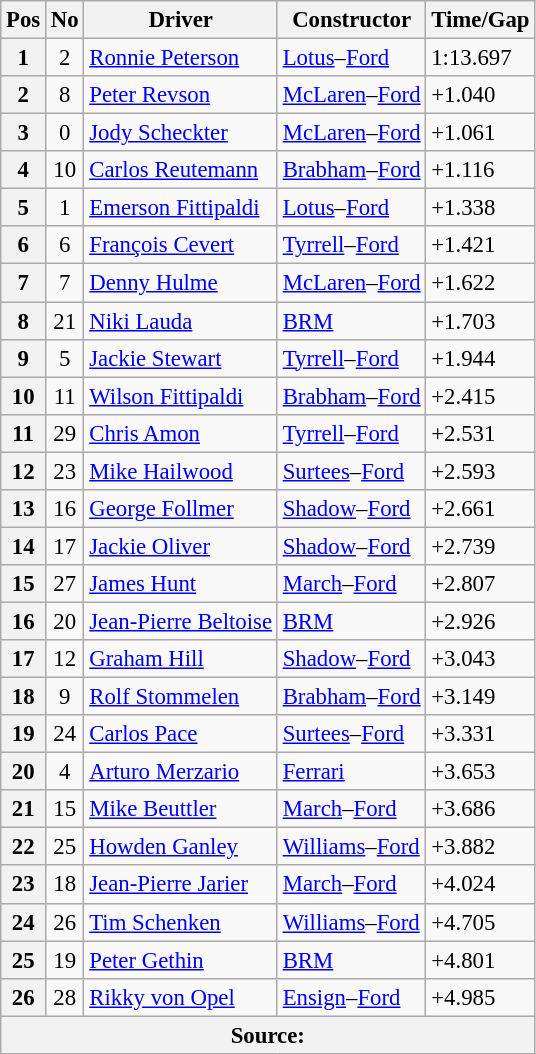<table class="wikitable sortable" style="font-size: 95%;">
<tr>
<th>Pos</th>
<th>No</th>
<th>Driver</th>
<th>Constructor</th>
<th>Time/Gap</th>
</tr>
<tr>
<th>1</th>
<td align=center>2</td>
<td> <a href='#'>Ronnie Peterson</a></td>
<td><a href='#'>Lotus</a>–<a href='#'>Ford</a></td>
<td>1:13.697</td>
</tr>
<tr>
<th>2</th>
<td align=center>8</td>
<td> <a href='#'>Peter Revson</a></td>
<td><a href='#'>McLaren</a>–<a href='#'>Ford</a></td>
<td>+1.040</td>
</tr>
<tr>
<th>3</th>
<td align=center>0</td>
<td> <a href='#'>Jody Scheckter</a></td>
<td><a href='#'>McLaren</a>–<a href='#'>Ford</a></td>
<td>+1.061</td>
</tr>
<tr>
<th>4</th>
<td align=center>10</td>
<td> <a href='#'>Carlos Reutemann</a></td>
<td><a href='#'>Brabham</a>–<a href='#'>Ford</a></td>
<td>+1.116</td>
</tr>
<tr>
<th>5</th>
<td align=center>1</td>
<td> <a href='#'>Emerson Fittipaldi</a></td>
<td><a href='#'>Lotus</a>–<a href='#'>Ford</a></td>
<td>+1.338</td>
</tr>
<tr>
<th>6</th>
<td align=center>6</td>
<td> <a href='#'>François Cevert</a></td>
<td><a href='#'>Tyrrell</a>–<a href='#'>Ford</a></td>
<td>+1.421</td>
</tr>
<tr>
<th>7</th>
<td align=center>7</td>
<td> <a href='#'>Denny Hulme</a></td>
<td><a href='#'>McLaren</a>–<a href='#'>Ford</a></td>
<td>+1.622</td>
</tr>
<tr>
<th>8</th>
<td align=center>21</td>
<td> <a href='#'>Niki Lauda</a></td>
<td><a href='#'>BRM</a></td>
<td>+1.703</td>
</tr>
<tr>
<th>9</th>
<td align=center>5</td>
<td> <a href='#'>Jackie Stewart</a></td>
<td><a href='#'>Tyrrell</a>–<a href='#'>Ford</a></td>
<td>+1.944</td>
</tr>
<tr>
<th>10</th>
<td align=center>11</td>
<td> <a href='#'>Wilson Fittipaldi</a></td>
<td><a href='#'>Brabham</a>–<a href='#'>Ford</a></td>
<td>+2.415</td>
</tr>
<tr>
<th>11</th>
<td align=center>29</td>
<td> <a href='#'>Chris Amon</a></td>
<td><a href='#'>Tyrrell</a>–<a href='#'>Ford</a></td>
<td>+2.531</td>
</tr>
<tr>
<th>12</th>
<td align=center>23</td>
<td> <a href='#'>Mike Hailwood</a></td>
<td><a href='#'>Surtees</a>–<a href='#'>Ford</a></td>
<td>+2.593</td>
</tr>
<tr>
<th>13</th>
<td align=center>16</td>
<td> <a href='#'>George Follmer</a></td>
<td><a href='#'>Shadow</a>–<a href='#'>Ford</a></td>
<td>+2.661</td>
</tr>
<tr>
<th>14</th>
<td align=center>17</td>
<td> <a href='#'>Jackie Oliver</a></td>
<td><a href='#'>Shadow</a>–<a href='#'>Ford</a></td>
<td>+2.739</td>
</tr>
<tr>
<th>15</th>
<td align=center>27</td>
<td> <a href='#'>James Hunt</a></td>
<td><a href='#'>March</a>–<a href='#'>Ford</a></td>
<td>+2.807</td>
</tr>
<tr>
<th>16</th>
<td align=center>20</td>
<td> <a href='#'>Jean-Pierre Beltoise</a></td>
<td><a href='#'>BRM</a></td>
<td>+2.926</td>
</tr>
<tr>
<th>17</th>
<td align=center>12</td>
<td> <a href='#'>Graham Hill</a></td>
<td><a href='#'>Shadow</a>–<a href='#'>Ford</a></td>
<td>+3.043</td>
</tr>
<tr>
<th>18</th>
<td align=center>9</td>
<td> <a href='#'>Rolf Stommelen</a></td>
<td><a href='#'>Brabham</a>–<a href='#'>Ford</a></td>
<td>+3.149</td>
</tr>
<tr>
<th>19</th>
<td align=center>24</td>
<td> <a href='#'>Carlos Pace</a></td>
<td><a href='#'>Surtees</a>–<a href='#'>Ford</a></td>
<td>+3.331</td>
</tr>
<tr>
<th>20</th>
<td align=center>4</td>
<td> <a href='#'>Arturo Merzario</a></td>
<td><a href='#'>Ferrari</a></td>
<td>+3.653</td>
</tr>
<tr>
<th>21</th>
<td align=center>15</td>
<td> <a href='#'>Mike Beuttler</a></td>
<td><a href='#'>March</a>–<a href='#'>Ford</a></td>
<td>+3.686</td>
</tr>
<tr>
<th>22</th>
<td align=center>25</td>
<td> <a href='#'>Howden Ganley</a></td>
<td><a href='#'>Williams</a>–<a href='#'>Ford</a></td>
<td>+3.882</td>
</tr>
<tr>
<th>23</th>
<td align=center>18</td>
<td> <a href='#'>Jean-Pierre Jarier</a></td>
<td><a href='#'>March</a>–<a href='#'>Ford</a></td>
<td>+4.024</td>
</tr>
<tr>
<th>24</th>
<td align=center>26</td>
<td> <a href='#'>Tim Schenken</a></td>
<td><a href='#'>Williams</a>–<a href='#'>Ford</a></td>
<td>+4.705</td>
</tr>
<tr>
<th>25</th>
<td align=center>19</td>
<td> <a href='#'>Peter Gethin</a></td>
<td><a href='#'>BRM</a></td>
<td>+4.801</td>
</tr>
<tr>
<th>26</th>
<td align=center>28</td>
<td> <a href='#'>Rikky von Opel</a></td>
<td><a href='#'>Ensign</a>–<a href='#'>Ford</a></td>
<td>+4.985</td>
</tr>
<tr>
<th colspan=5>Source:</th>
</tr>
</table>
